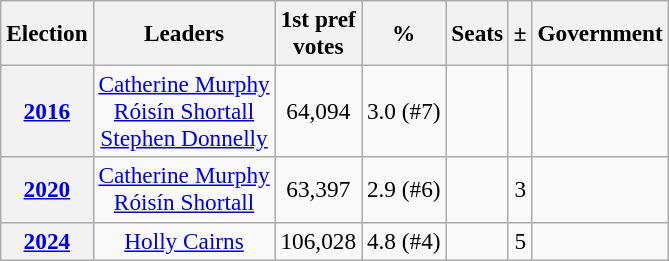<table class="wikitable" style="font-size:97%; text-align:center;">
<tr>
<th>Election</th>
<th>Leaders</th>
<th>1st pref<br>votes</th>
<th>%</th>
<th>Seats</th>
<th>±</th>
<th>Government</th>
</tr>
<tr>
<th><a href='#'>2016</a></th>
<td><a href='#'>Catherine Murphy</a><br><a href='#'>Róisín Shortall</a><br><a href='#'>Stephen Donnelly</a></td>
<td>64,094</td>
<td>3.0 (#7)</td>
<td></td>
<td></td>
<td></td>
</tr>
<tr>
<th><a href='#'>2020</a></th>
<td><a href='#'>Catherine Murphy</a><br><a href='#'>Róisín Shortall</a></td>
<td>63,397</td>
<td>2.9 (#6)</td>
<td></td>
<td> 3</td>
<td></td>
</tr>
<tr>
<th><a href='#'>2024</a></th>
<td><a href='#'>Holly Cairns</a></td>
<td>106,028</td>
<td>4.8 (#4)</td>
<td></td>
<td> 5</td>
<td></td>
</tr>
</table>
